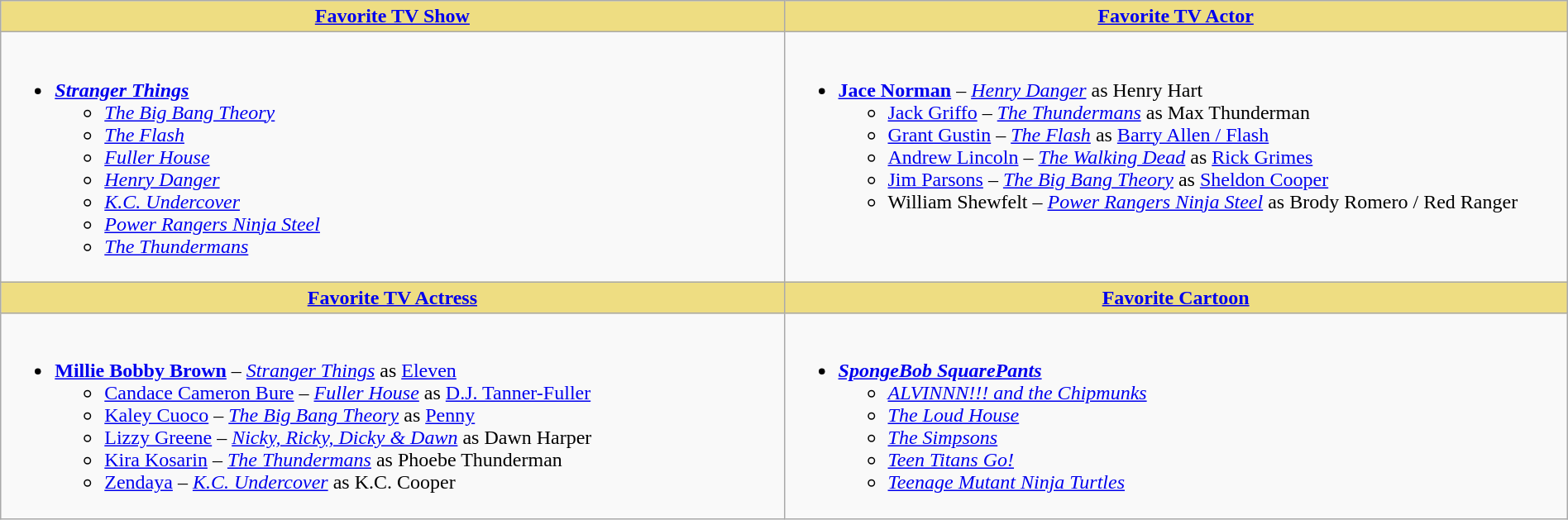<table class="wikitable" style="width:100%">
<tr>
<th style="background:#EEDD82; width:50%"><a href='#'>Favorite TV Show</a></th>
<th style="background:#EEDD82; width:50%"><a href='#'>Favorite TV Actor</a></th>
</tr>
<tr>
<td valign="top"><br><ul><li><strong><em><a href='#'>Stranger Things</a></em></strong><ul><li><em><a href='#'>The Big Bang Theory</a></em></li><li><em><a href='#'>The Flash</a></em></li><li><em><a href='#'>Fuller House</a></em></li><li><em><a href='#'>Henry Danger</a></em></li><li><em><a href='#'>K.C. Undercover</a></em></li><li><em><a href='#'>Power Rangers Ninja Steel</a></em></li><li><em><a href='#'>The Thundermans</a></em></li></ul></li></ul></td>
<td valign="top"><br><ul><li><strong><a href='#'>Jace Norman</a></strong> – <em><a href='#'>Henry Danger</a></em> as Henry Hart<ul><li><a href='#'>Jack Griffo</a> – <em><a href='#'>The Thundermans</a></em> as Max Thunderman</li><li><a href='#'>Grant Gustin</a> – <em><a href='#'>The Flash</a></em> as <a href='#'>Barry Allen / Flash</a></li><li><a href='#'>Andrew Lincoln</a> – <em><a href='#'>The Walking Dead</a></em> as <a href='#'>Rick Grimes</a></li><li><a href='#'>Jim Parsons</a> – <em><a href='#'>The Big Bang Theory</a></em> as <a href='#'>Sheldon Cooper</a></li><li>William Shewfelt – <em><a href='#'>Power Rangers Ninja Steel</a></em> as Brody Romero / Red Ranger</li></ul></li></ul></td>
</tr>
<tr>
<th style="background:#EEDD82; width:50%"><a href='#'>Favorite TV Actress</a></th>
<th style="background:#EEDD82; width:50%"><a href='#'>Favorite Cartoon</a></th>
</tr>
<tr>
<td valign="top"><br><ul><li><strong><a href='#'>Millie Bobby Brown</a></strong> – <em><a href='#'>Stranger Things</a></em> as <a href='#'>Eleven</a><ul><li><a href='#'>Candace Cameron Bure</a> – <em><a href='#'>Fuller House</a></em> as <a href='#'>D.J. Tanner-Fuller</a></li><li><a href='#'>Kaley Cuoco</a> – <em><a href='#'>The Big Bang Theory</a></em> as <a href='#'>Penny</a></li><li><a href='#'>Lizzy Greene</a> – <em><a href='#'>Nicky, Ricky, Dicky & Dawn</a></em> as Dawn Harper</li><li><a href='#'>Kira Kosarin</a> – <em><a href='#'>The Thundermans</a></em> as Phoebe Thunderman</li><li><a href='#'>Zendaya</a> – <em><a href='#'>K.C. Undercover</a></em> as K.C. Cooper</li></ul></li></ul></td>
<td valign="top"><br><ul><li><strong><em><a href='#'>SpongeBob SquarePants</a></em></strong><ul><li><em><a href='#'>ALVINNN!!! and the Chipmunks</a></em></li><li><em><a href='#'>The Loud House</a></em></li><li><em><a href='#'>The Simpsons</a></em></li><li><em><a href='#'>Teen Titans Go!</a></em></li><li><em><a href='#'>Teenage Mutant Ninja Turtles</a></em></li></ul></li></ul></td>
</tr>
</table>
